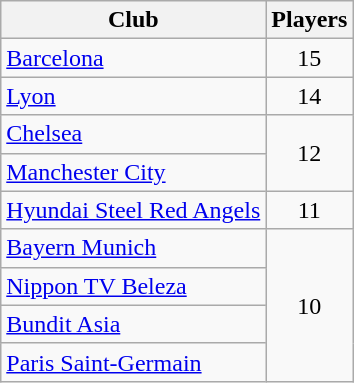<table class="wikitable sortable">
<tr>
<th>Club</th>
<th>Players</th>
</tr>
<tr>
<td> <a href='#'>Barcelona</a></td>
<td align=center>15</td>
</tr>
<tr>
<td> <a href='#'>Lyon</a></td>
<td align=center>14</td>
</tr>
<tr>
<td> <a href='#'>Chelsea</a></td>
<td align=center rowspan=2>12</td>
</tr>
<tr>
<td> <a href='#'>Manchester City</a></td>
</tr>
<tr>
<td> <a href='#'>Hyundai Steel Red Angels</a></td>
<td align=center>11</td>
</tr>
<tr>
<td> <a href='#'>Bayern Munich</a></td>
<td rowspan="4" align="center">10</td>
</tr>
<tr>
<td> <a href='#'>Nippon TV Beleza</a></td>
</tr>
<tr>
<td> <a href='#'>Bundit Asia</a></td>
</tr>
<tr>
<td> <a href='#'>Paris Saint-Germain</a></td>
</tr>
</table>
